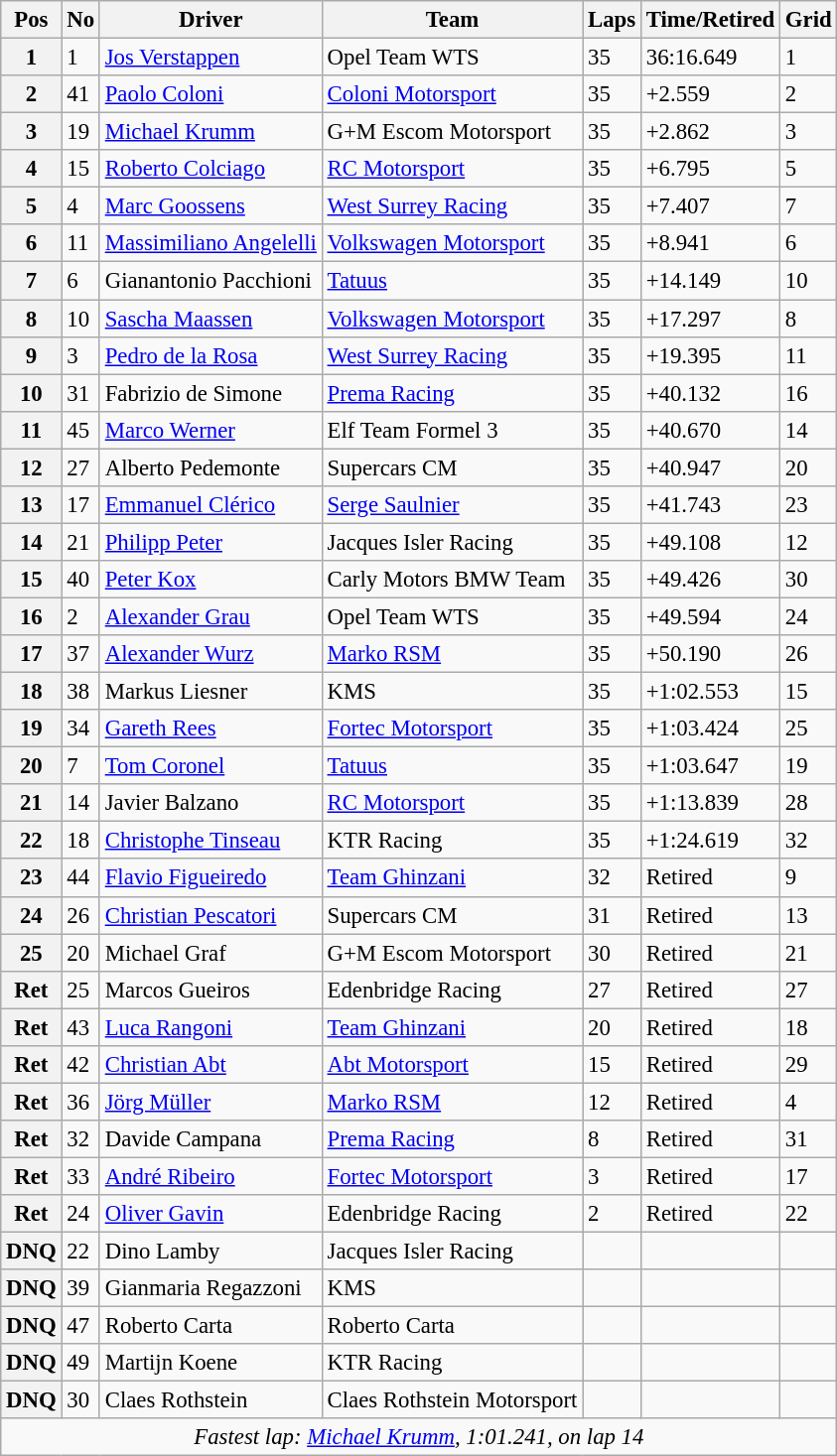<table class="wikitable" style="font-size: 95%;">
<tr>
<th>Pos</th>
<th>No</th>
<th>Driver</th>
<th>Team</th>
<th>Laps</th>
<th>Time/Retired</th>
<th>Grid</th>
</tr>
<tr>
<th>1</th>
<td>1</td>
<td> <a href='#'>Jos Verstappen</a></td>
<td>Opel Team WTS</td>
<td>35</td>
<td>36:16.649</td>
<td>1</td>
</tr>
<tr>
<th>2</th>
<td>41</td>
<td> <a href='#'>Paolo Coloni</a></td>
<td><a href='#'>Coloni Motorsport</a></td>
<td>35</td>
<td>+2.559</td>
<td>2</td>
</tr>
<tr>
<th>3</th>
<td>19</td>
<td> <a href='#'>Michael Krumm</a></td>
<td>G+M Escom Motorsport</td>
<td>35</td>
<td>+2.862</td>
<td>3</td>
</tr>
<tr>
<th>4</th>
<td>15</td>
<td> <a href='#'>Roberto Colciago</a></td>
<td><a href='#'>RC Motorsport</a></td>
<td>35</td>
<td>+6.795</td>
<td>5</td>
</tr>
<tr>
<th>5</th>
<td>4</td>
<td> <a href='#'>Marc Goossens</a></td>
<td><a href='#'>West Surrey Racing</a></td>
<td>35</td>
<td>+7.407</td>
<td>7</td>
</tr>
<tr>
<th>6</th>
<td>11</td>
<td> <a href='#'>Massimiliano Angelelli</a></td>
<td><a href='#'>Volkswagen Motorsport</a></td>
<td>35</td>
<td>+8.941</td>
<td>6</td>
</tr>
<tr>
<th>7</th>
<td>6</td>
<td> Gianantonio Pacchioni</td>
<td><a href='#'>Tatuus</a></td>
<td>35</td>
<td>+14.149</td>
<td>10</td>
</tr>
<tr>
<th>8</th>
<td>10</td>
<td> <a href='#'>Sascha Maassen</a></td>
<td><a href='#'>Volkswagen Motorsport</a></td>
<td>35</td>
<td>+17.297</td>
<td>8</td>
</tr>
<tr>
<th>9</th>
<td>3</td>
<td> <a href='#'>Pedro de la Rosa</a></td>
<td><a href='#'>West Surrey Racing</a></td>
<td>35</td>
<td>+19.395</td>
<td>11</td>
</tr>
<tr>
<th>10</th>
<td>31</td>
<td> Fabrizio de Simone</td>
<td><a href='#'>Prema Racing</a></td>
<td>35</td>
<td>+40.132</td>
<td>16</td>
</tr>
<tr>
<th>11</th>
<td>45</td>
<td> <a href='#'>Marco Werner</a></td>
<td>Elf Team Formel 3</td>
<td>35</td>
<td>+40.670</td>
<td>14</td>
</tr>
<tr>
<th>12</th>
<td>27</td>
<td> Alberto Pedemonte</td>
<td>Supercars CM</td>
<td>35</td>
<td>+40.947</td>
<td>20</td>
</tr>
<tr>
<th>13</th>
<td>17</td>
<td> <a href='#'>Emmanuel Clérico</a></td>
<td><a href='#'>Serge Saulnier</a></td>
<td>35</td>
<td>+41.743</td>
<td>23</td>
</tr>
<tr>
<th>14</th>
<td>21</td>
<td> <a href='#'>Philipp Peter</a></td>
<td>Jacques Isler Racing</td>
<td>35</td>
<td>+49.108</td>
<td>12</td>
</tr>
<tr>
<th>15</th>
<td>40</td>
<td> <a href='#'>Peter Kox</a></td>
<td>Carly Motors BMW Team</td>
<td>35</td>
<td>+49.426</td>
<td>30</td>
</tr>
<tr>
<th>16</th>
<td>2</td>
<td> <a href='#'>Alexander Grau</a></td>
<td>Opel Team WTS</td>
<td>35</td>
<td>+49.594</td>
<td>24</td>
</tr>
<tr>
<th>17</th>
<td>37</td>
<td> <a href='#'>Alexander Wurz</a></td>
<td><a href='#'>Marko RSM</a></td>
<td>35</td>
<td>+50.190</td>
<td>26</td>
</tr>
<tr>
<th>18</th>
<td>38</td>
<td> Markus Liesner</td>
<td>KMS</td>
<td>35</td>
<td>+1:02.553</td>
<td>15</td>
</tr>
<tr>
<th>19</th>
<td>34</td>
<td> <a href='#'>Gareth Rees</a></td>
<td><a href='#'>Fortec Motorsport</a></td>
<td>35</td>
<td>+1:03.424</td>
<td>25</td>
</tr>
<tr>
<th>20</th>
<td>7</td>
<td> <a href='#'>Tom Coronel</a></td>
<td><a href='#'>Tatuus</a></td>
<td>35</td>
<td>+1:03.647</td>
<td>19</td>
</tr>
<tr>
<th>21</th>
<td>14</td>
<td> Javier Balzano</td>
<td><a href='#'>RC Motorsport</a></td>
<td>35</td>
<td>+1:13.839</td>
<td>28</td>
</tr>
<tr>
<th>22</th>
<td>18</td>
<td> <a href='#'>Christophe Tinseau</a></td>
<td>KTR Racing</td>
<td>35</td>
<td>+1:24.619</td>
<td>32</td>
</tr>
<tr>
<th>23</th>
<td>44</td>
<td> <a href='#'>Flavio Figueiredo</a></td>
<td><a href='#'>Team Ghinzani</a></td>
<td>32</td>
<td>Retired</td>
<td>9</td>
</tr>
<tr>
<th>24</th>
<td>26</td>
<td> <a href='#'>Christian Pescatori</a></td>
<td>Supercars CM</td>
<td>31</td>
<td>Retired</td>
<td>13</td>
</tr>
<tr>
<th>25</th>
<td>20</td>
<td> Michael Graf</td>
<td>G+M Escom Motorsport</td>
<td>30</td>
<td>Retired</td>
<td>21</td>
</tr>
<tr>
<th>Ret</th>
<td>25</td>
<td> Marcos Gueiros</td>
<td>Edenbridge Racing</td>
<td>27</td>
<td>Retired</td>
<td>27</td>
</tr>
<tr>
<th>Ret</th>
<td>43</td>
<td> <a href='#'>Luca Rangoni</a></td>
<td><a href='#'>Team Ghinzani</a></td>
<td>20</td>
<td>Retired</td>
<td>18</td>
</tr>
<tr>
<th>Ret</th>
<td>42</td>
<td> <a href='#'>Christian Abt</a></td>
<td><a href='#'>Abt Motorsport</a></td>
<td>15</td>
<td>Retired</td>
<td>29</td>
</tr>
<tr>
<th>Ret</th>
<td>36</td>
<td> <a href='#'>Jörg Müller</a></td>
<td><a href='#'>Marko RSM</a></td>
<td>12</td>
<td>Retired</td>
<td>4</td>
</tr>
<tr>
<th>Ret</th>
<td>32</td>
<td> Davide Campana</td>
<td><a href='#'>Prema Racing</a></td>
<td>8</td>
<td>Retired</td>
<td>31</td>
</tr>
<tr>
<th>Ret</th>
<td>33</td>
<td> <a href='#'>André Ribeiro</a></td>
<td><a href='#'>Fortec Motorsport</a></td>
<td>3</td>
<td>Retired</td>
<td>17</td>
</tr>
<tr>
<th>Ret</th>
<td>24</td>
<td> <a href='#'>Oliver Gavin</a></td>
<td>Edenbridge Racing</td>
<td>2</td>
<td>Retired</td>
<td>22</td>
</tr>
<tr>
<th>DNQ</th>
<td>22</td>
<td> Dino Lamby</td>
<td>Jacques Isler Racing</td>
<td></td>
<td></td>
<td></td>
</tr>
<tr>
<th>DNQ</th>
<td>39</td>
<td> Gianmaria Regazzoni</td>
<td>KMS</td>
<td></td>
<td></td>
<td></td>
</tr>
<tr>
<th>DNQ</th>
<td>47</td>
<td> Roberto Carta</td>
<td>Roberto Carta</td>
<td></td>
<td></td>
<td></td>
</tr>
<tr>
<th>DNQ</th>
<td>49</td>
<td> Martijn Koene</td>
<td>KTR Racing</td>
<td></td>
<td></td>
<td></td>
</tr>
<tr>
<th>DNQ</th>
<td>30</td>
<td> Claes Rothstein</td>
<td>Claes Rothstein Motorsport</td>
<td></td>
<td></td>
<td></td>
</tr>
<tr>
<td colspan=7 align=center><em>Fastest lap: <a href='#'>Michael Krumm</a>, 1:01.241,  on lap 14</em></td>
</tr>
</table>
